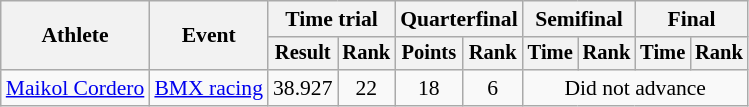<table class="wikitable" style="font-size:90%">
<tr>
<th rowspan=2>Athlete</th>
<th rowspan=2>Event</th>
<th colspan="2">Time trial</th>
<th colspan="2">Quarterfinal</th>
<th colspan="2">Semifinal</th>
<th colspan="2">Final</th>
</tr>
<tr style="font-size:95%">
<th>Result</th>
<th>Rank</th>
<th>Points</th>
<th>Rank</th>
<th>Time</th>
<th>Rank</th>
<th>Time</th>
<th>Rank</th>
</tr>
<tr align=center>
<td align=left><a href='#'>Maikol Cordero</a></td>
<td align=left><a href='#'>BMX racing</a></td>
<td>38.927</td>
<td>22</td>
<td>18</td>
<td>6</td>
<td colspan="4">Did not advance</td>
</tr>
</table>
